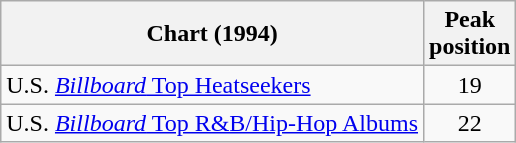<table class="wikitable">
<tr>
<th align="left">Chart (1994) </th>
<th align="left">Peak<br>position</th>
</tr>
<tr>
<td align="left">U.S. <a href='#'><em>Billboard</em> Top Heatseekers</a></td>
<td align="center">19</td>
</tr>
<tr>
<td align="left">U.S. <a href='#'><em>Billboard</em> Top R&B/Hip-Hop Albums</a></td>
<td align="center">22</td>
</tr>
</table>
